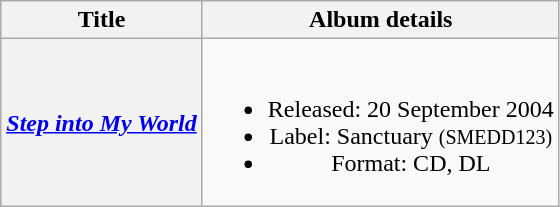<table class="wikitable plainrowheaders" style="text-align:center;">
<tr>
<th scope="col">Title</th>
<th scope="col">Album details</th>
</tr>
<tr>
<th scope="row"><strong><em><a href='#'>Step into My World</a></em></strong></th>
<td><br><ul><li>Released: 20 September 2004</li><li>Label: Sanctuary <small>(SMEDD123)</small></li><li>Format: CD, DL</li></ul></td>
</tr>
</table>
